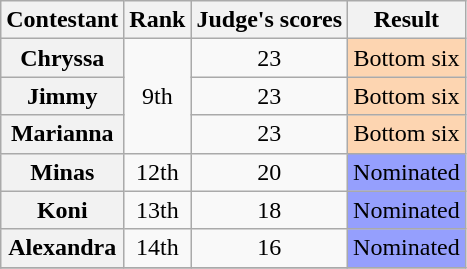<table class="wikitable sortable plainrowheaders" style="text-align:center;">
<tr>
<th scope="col">Contestant</th>
<th scope="col">Rank</th>
<th scope="col">Judge's scores</th>
<th scope="col">Result</th>
</tr>
<tr>
<th scope="row">Chryssa</th>
<td rowspan="3">9th</td>
<td>23</td>
<td style="background:#fdd5b1">Bottom six</td>
</tr>
<tr>
<th scope="row">Jimmy</th>
<td>23</td>
<td style="background:#fdd5b1">Bottom six</td>
</tr>
<tr>
<th scope="row">Marianna</th>
<td>23</td>
<td style="background:#fdd5b1">Bottom six</td>
</tr>
<tr>
<th scope="row">Minas</th>
<td>12th</td>
<td>20</td>
<td style="background:#959ffd">Nominated</td>
</tr>
<tr>
<th scope="row">Koni</th>
<td>13th</td>
<td>18</td>
<td style="background:#959ffd">Nominated</td>
</tr>
<tr>
<th scope="row">Alexandra</th>
<td>14th</td>
<td>16</td>
<td style="background:#959ffd">Nominated</td>
</tr>
<tr>
</tr>
</table>
